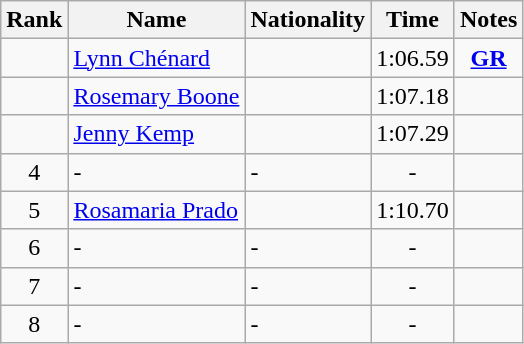<table class="wikitable sortable" style="text-align:center">
<tr>
<th>Rank</th>
<th>Name</th>
<th>Nationality</th>
<th>Time</th>
<th>Notes</th>
</tr>
<tr>
<td></td>
<td align=left><a href='#'>Lynn Chénard</a></td>
<td align=left></td>
<td>1:06.59</td>
<td><strong><a href='#'>GR</a></strong></td>
</tr>
<tr>
<td></td>
<td align=left><a href='#'>Rosemary Boone</a></td>
<td align=left></td>
<td>1:07.18</td>
<td></td>
</tr>
<tr>
<td></td>
<td align=left><a href='#'>Jenny Kemp</a></td>
<td align=left></td>
<td>1:07.29</td>
<td></td>
</tr>
<tr>
<td>4</td>
<td align=left>-</td>
<td align=left>-</td>
<td>-</td>
<td></td>
</tr>
<tr>
<td>5</td>
<td align=left><a href='#'>Rosamaria Prado</a></td>
<td align=left></td>
<td>1:10.70</td>
<td></td>
</tr>
<tr>
<td>6</td>
<td align=left>-</td>
<td align=left>-</td>
<td>-</td>
<td></td>
</tr>
<tr>
<td>7</td>
<td align=left>-</td>
<td align=left>-</td>
<td>-</td>
<td></td>
</tr>
<tr>
<td>8</td>
<td align=left>-</td>
<td align=left>-</td>
<td>-</td>
<td></td>
</tr>
</table>
